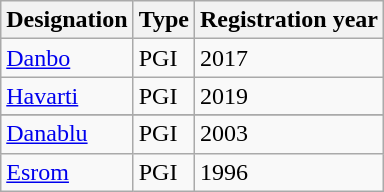<table class="wikitable">
<tr>
<th>Designation</th>
<th>Type</th>
<th>Registration year</th>
</tr>
<tr>
<td><a href='#'>Danbo</a></td>
<td>PGI</td>
<td>2017</td>
</tr>
<tr>
<td><a href='#'>Havarti</a></td>
<td>PGI</td>
<td>2019</td>
</tr>
<tr>
</tr>
<tr>
<td><a href='#'>Danablu</a></td>
<td>PGI</td>
<td>2003</td>
</tr>
<tr>
<td><a href='#'>Esrom</a></td>
<td>PGI</td>
<td>1996</td>
</tr>
</table>
